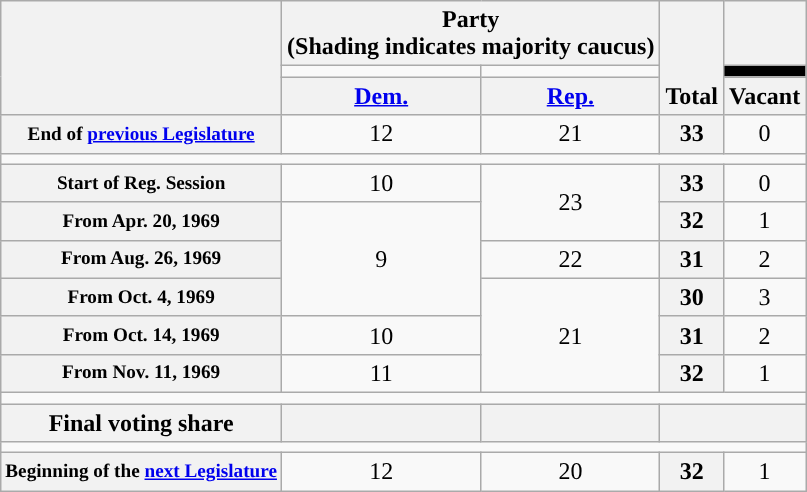<table class=wikitable style="text-align:center">
<tr style="vertical-align:bottom;">
<th rowspan=3></th>
<th colspan=2>Party <div>(Shading indicates majority caucus)</div></th>
<th rowspan=3>Total</th>
<th></th>
</tr>
<tr style="height:5px">
<td style="background-color:"></td>
<td style="background-color:"></td>
<td style="background:black;"></td>
</tr>
<tr>
<th><a href='#'>Dem.</a></th>
<th><a href='#'>Rep.</a></th>
<th>Vacant</th>
</tr>
<tr>
<th style="font-size:80%;">End of <a href='#'>previous Legislature</a></th>
<td>12</td>
<td>21</td>
<th>33</th>
<td>0</td>
</tr>
<tr>
<td colspan=5></td>
</tr>
<tr>
<th style="font-size:80%;">Start of Reg. Session</th>
<td>10</td>
<td rowspan="2" >23</td>
<th>33</th>
<td>0</td>
</tr>
<tr>
<th style="font-size:80%;">From Apr. 20, 1969</th>
<td rowspan="3">9</td>
<th>32</th>
<td>1</td>
</tr>
<tr>
<th style="font-size:80%;">From Aug. 26, 1969</th>
<td>22</td>
<th>31</th>
<td>2</td>
</tr>
<tr>
<th style="font-size:80%;">From Oct. 4, 1969</th>
<td rowspan="3" >21</td>
<th>30</th>
<td>3</td>
</tr>
<tr>
<th style="font-size:80%;">From Oct. 14, 1969</th>
<td>10</td>
<th>31</th>
<td>2</td>
</tr>
<tr>
<th style="font-size:80%;">From Nov. 11, 1969</th>
<td>11</td>
<th>32</th>
<td>1</td>
</tr>
<tr>
<td colspan=5></td>
</tr>
<tr>
<th>Final voting share</th>
<th></th>
<th></th>
<th colspan=2></th>
</tr>
<tr>
<td colspan=5></td>
</tr>
<tr>
<th style="font-size:80%;">Beginning of the <a href='#'>next Legislature</a></th>
<td>12</td>
<td>20</td>
<th>32</th>
<td>1</td>
</tr>
</table>
